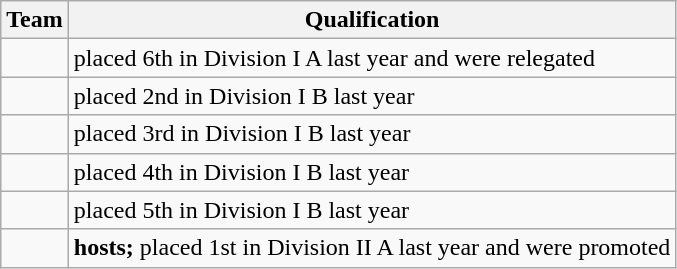<table class="wikitable">
<tr>
<th>Team</th>
<th>Qualification</th>
</tr>
<tr>
<td></td>
<td>placed 6th in Division I A last year and were relegated</td>
</tr>
<tr>
<td></td>
<td>placed 2nd in Division I B last year</td>
</tr>
<tr>
<td></td>
<td>placed 3rd in Division I B last year</td>
</tr>
<tr>
<td></td>
<td>placed 4th in Division I B last year</td>
</tr>
<tr>
<td></td>
<td>placed 5th in Division I B last year</td>
</tr>
<tr>
<td></td>
<td><strong>hosts;</strong> placed 1st in Division II A last year and were promoted</td>
</tr>
</table>
